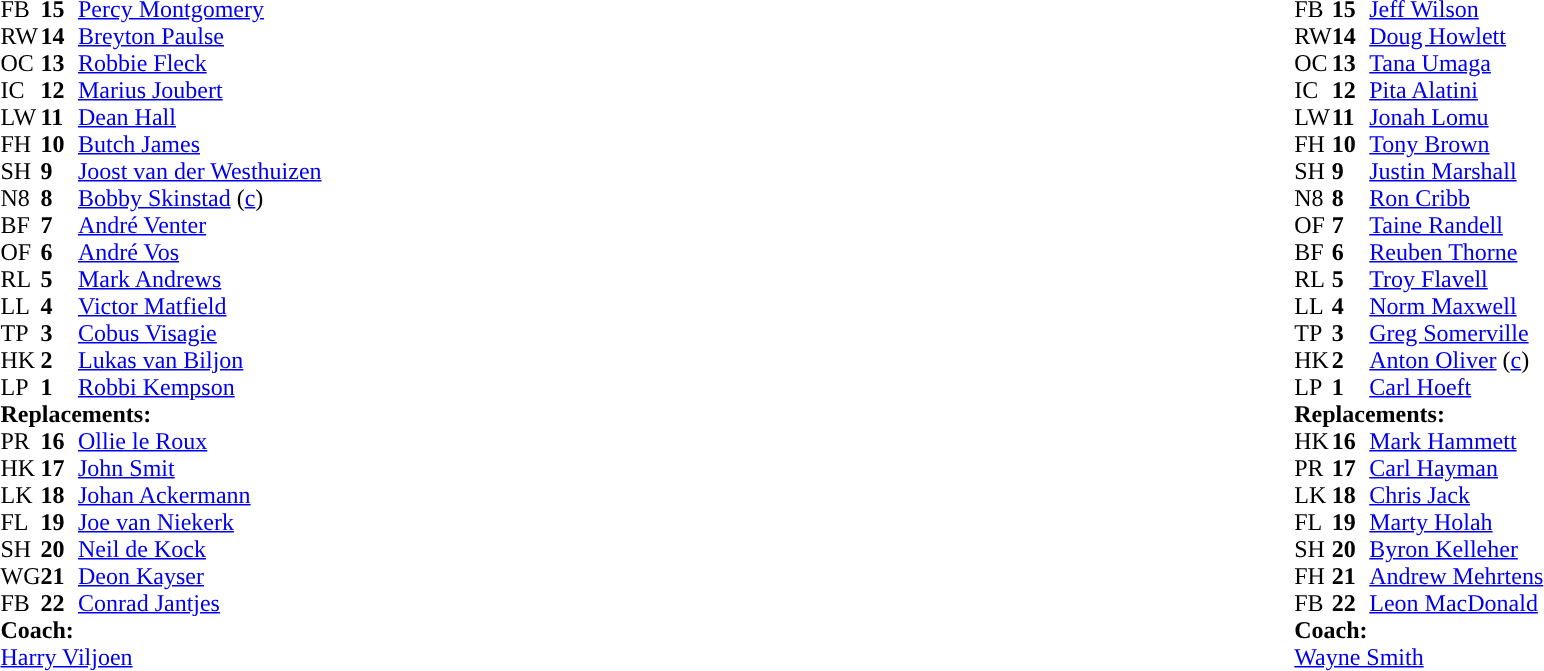<table style="width:100%">
<tr>
<td style="vertical-align:top;width:50%"><br><table cellspacing="0" cellpadding="0">
<tr>
<th width="25"></th>
<th width="25"></th>
</tr>
<tr>
<td>FB</td>
<td><strong>15</strong></td>
<td><a href='#'>Percy Montgomery</a></td>
</tr>
<tr>
<td>RW</td>
<td><strong>14</strong></td>
<td><a href='#'>Breyton Paulse</a></td>
</tr>
<tr>
<td>OC</td>
<td><strong>13</strong></td>
<td><a href='#'>Robbie Fleck</a></td>
</tr>
<tr>
<td>IC</td>
<td><strong>12</strong></td>
<td><a href='#'>Marius Joubert</a></td>
</tr>
<tr>
<td>LW</td>
<td><strong>11</strong></td>
<td><a href='#'>Dean Hall</a></td>
</tr>
<tr>
<td>FH</td>
<td><strong>10</strong></td>
<td><a href='#'>Butch James</a></td>
</tr>
<tr>
<td>SH</td>
<td><strong>9</strong></td>
<td><a href='#'>Joost van der Westhuizen</a></td>
</tr>
<tr>
<td>N8</td>
<td><strong>8</strong></td>
<td><a href='#'>Bobby Skinstad</a> (<a href='#'>c</a>)</td>
</tr>
<tr>
<td>BF</td>
<td><strong>7</strong></td>
<td><a href='#'>André Venter</a></td>
</tr>
<tr>
<td>OF</td>
<td><strong>6</strong></td>
<td><a href='#'>André Vos</a></td>
</tr>
<tr>
<td>RL</td>
<td><strong>5</strong></td>
<td><a href='#'>Mark Andrews</a></td>
</tr>
<tr>
<td>LL</td>
<td><strong>4</strong></td>
<td><a href='#'>Victor Matfield</a></td>
</tr>
<tr>
<td>TP</td>
<td><strong>3</strong></td>
<td><a href='#'>Cobus Visagie</a></td>
</tr>
<tr>
<td>HK</td>
<td><strong>2</strong></td>
<td><a href='#'>Lukas van Biljon</a></td>
</tr>
<tr>
<td>LP</td>
<td><strong>1</strong></td>
<td><a href='#'>Robbi Kempson</a></td>
</tr>
<tr>
<td colspan="3"><strong>Replacements:</strong></td>
</tr>
<tr>
<td>PR</td>
<td><strong>16</strong></td>
<td><a href='#'>Ollie le Roux</a></td>
</tr>
<tr>
<td>HK</td>
<td><strong>17</strong></td>
<td><a href='#'>John Smit</a></td>
</tr>
<tr>
<td>LK</td>
<td><strong>18</strong></td>
<td><a href='#'>Johan Ackermann</a></td>
</tr>
<tr>
<td>FL</td>
<td><strong>19</strong></td>
<td><a href='#'>Joe van Niekerk</a></td>
</tr>
<tr>
<td>SH</td>
<td><strong>20</strong></td>
<td><a href='#'>Neil de Kock</a></td>
</tr>
<tr>
<td>WG</td>
<td><strong>21</strong></td>
<td><a href='#'>Deon Kayser</a></td>
</tr>
<tr>
<td>FB</td>
<td><strong>22</strong></td>
<td><a href='#'>Conrad Jantjes</a></td>
</tr>
<tr>
<td colspan="3"><strong>Coach:</strong></td>
</tr>
<tr>
<td colspan="3"> <a href='#'>Harry Viljoen</a></td>
</tr>
</table>
</td>
<td style="vertical-align:top"></td>
<td style="vertical-align:top;width:50%"><br><table cellspacing="0" cellpadding="0" style="margin:auto">
<tr>
<th width="25"></th>
<th width="25"></th>
</tr>
<tr>
<td>FB</td>
<td><strong>15</strong></td>
<td><a href='#'>Jeff Wilson</a></td>
</tr>
<tr>
<td>RW</td>
<td><strong>14</strong></td>
<td><a href='#'>Doug Howlett</a></td>
</tr>
<tr>
<td>OC</td>
<td><strong>13</strong></td>
<td><a href='#'>Tana Umaga</a></td>
</tr>
<tr>
<td>IC</td>
<td><strong>12</strong></td>
<td><a href='#'>Pita Alatini</a></td>
</tr>
<tr>
<td>LW</td>
<td><strong>11</strong></td>
<td><a href='#'>Jonah Lomu</a></td>
</tr>
<tr>
<td>FH</td>
<td><strong>10</strong></td>
<td><a href='#'>Tony Brown</a></td>
</tr>
<tr>
<td>SH</td>
<td><strong>9</strong></td>
<td><a href='#'>Justin Marshall</a></td>
</tr>
<tr>
<td>N8</td>
<td><strong>8</strong></td>
<td><a href='#'>Ron Cribb</a></td>
</tr>
<tr>
<td>OF</td>
<td><strong>7</strong></td>
<td><a href='#'>Taine Randell</a></td>
</tr>
<tr>
<td>BF</td>
<td><strong>6</strong></td>
<td><a href='#'>Reuben Thorne</a></td>
</tr>
<tr>
<td>RL</td>
<td><strong>5</strong></td>
<td><a href='#'>Troy Flavell</a></td>
</tr>
<tr>
<td>LL</td>
<td><strong>4</strong></td>
<td><a href='#'>Norm Maxwell</a></td>
</tr>
<tr>
<td>TP</td>
<td><strong>3</strong></td>
<td><a href='#'>Greg Somerville</a></td>
</tr>
<tr>
<td>HK</td>
<td><strong>2</strong></td>
<td><a href='#'>Anton Oliver</a> (<a href='#'>c</a>)</td>
</tr>
<tr>
<td>LP</td>
<td><strong>1</strong></td>
<td><a href='#'>Carl Hoeft</a></td>
</tr>
<tr>
<td colspan="3"><strong>Replacements:</strong></td>
</tr>
<tr>
<td>HK</td>
<td><strong>16</strong></td>
<td><a href='#'>Mark Hammett</a></td>
</tr>
<tr>
<td>PR</td>
<td><strong>17</strong></td>
<td><a href='#'>Carl Hayman</a></td>
</tr>
<tr>
<td>LK</td>
<td><strong>18</strong></td>
<td><a href='#'>Chris Jack</a></td>
</tr>
<tr>
<td>FL</td>
<td><strong>19</strong></td>
<td><a href='#'>Marty Holah</a></td>
</tr>
<tr>
<td>SH</td>
<td><strong>20</strong></td>
<td><a href='#'>Byron Kelleher</a></td>
</tr>
<tr>
<td>FH</td>
<td><strong>21</strong></td>
<td><a href='#'>Andrew Mehrtens</a></td>
</tr>
<tr>
<td>FB</td>
<td><strong>22</strong></td>
<td><a href='#'>Leon MacDonald</a></td>
</tr>
<tr>
<td colspan="3"><strong>Coach:</strong></td>
</tr>
<tr>
<td colspan="3"> <a href='#'>Wayne Smith</a></td>
</tr>
</table>
</td>
</tr>
</table>
